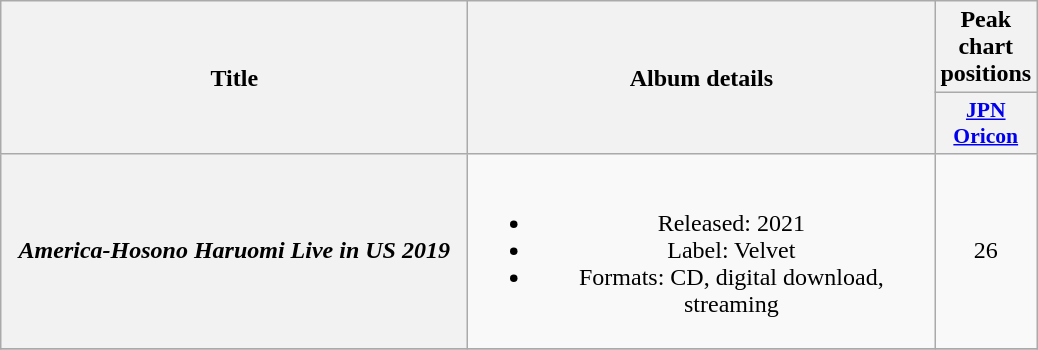<table class="wikitable plainrowheaders" style="text-align:center;">
<tr>
<th scope="col" rowspan="2" style="width:19em;">Title</th>
<th scope="col" rowspan="2" style="width:19em;">Album details</th>
<th scope="col">Peak chart positions</th>
</tr>
<tr>
<th scope="col" style="width:2.9em;font-size:90%;"><a href='#'>JPN<br>Oricon</a><br></th>
</tr>
<tr>
<th scope="row"><em>America-Hosono Haruomi Live in US 2019</em></th>
<td><br><ul><li>Released: 2021</li><li>Label: Velvet</li><li>Formats: CD, digital download, streaming</li></ul></td>
<td>26</td>
</tr>
<tr>
</tr>
</table>
